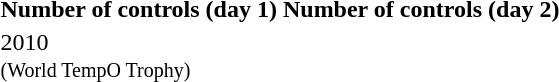<table>
<tr>
<th>Number of controls (day 1)</th>
<th>Number of controls (day 2)</th>
</tr>
<tr>
<td>2010<br><small>(World TempO Trophy)</small></td>
<td></td>
<td></td>
<td></td>
<td></td>
<td></td>
</tr>
</table>
